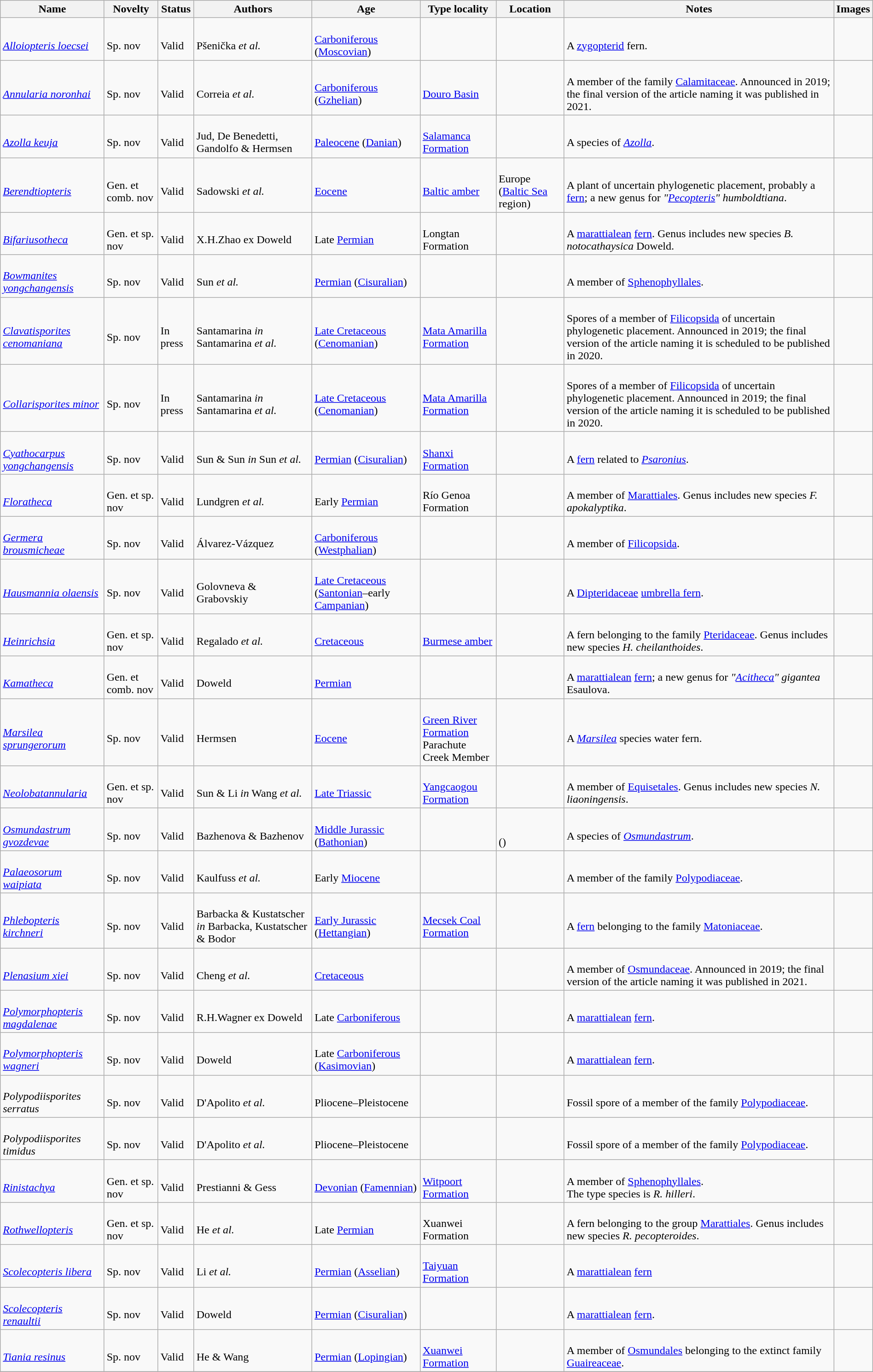<table class="wikitable sortable" align="center" width="100%">
<tr>
<th>Name</th>
<th>Novelty</th>
<th>Status</th>
<th>Authors</th>
<th>Age</th>
<th>Type locality</th>
<th>Location</th>
<th>Notes</th>
<th>Images</th>
</tr>
<tr>
<td><br><em><a href='#'>Alloiopteris loecsei</a></em></td>
<td><br>Sp. nov</td>
<td><br>Valid</td>
<td><br>Pšenička <em>et al.</em></td>
<td><br><a href='#'>Carboniferous</a> (<a href='#'>Moscovian</a>)</td>
<td></td>
<td><br></td>
<td><br>A <a href='#'>zygopterid</a> fern.</td>
<td></td>
</tr>
<tr>
<td><br><em><a href='#'>Annularia noronhai</a></em></td>
<td><br>Sp. nov</td>
<td><br>Valid</td>
<td><br>Correia <em>et al.</em></td>
<td><br><a href='#'>Carboniferous</a> (<a href='#'>Gzhelian</a>)</td>
<td><br><a href='#'>Douro Basin</a></td>
<td><br></td>
<td><br>A member of the family <a href='#'>Calamitaceae</a>. Announced in 2019; the final version of the article naming it was published in 2021.</td>
<td></td>
</tr>
<tr>
<td><br><em><a href='#'>Azolla keuja</a></em></td>
<td><br>Sp. nov</td>
<td><br>Valid</td>
<td><br>Jud, De Benedetti, Gandolfo & Hermsen</td>
<td><br><a href='#'>Paleocene</a> (<a href='#'>Danian</a>)</td>
<td><br><a href='#'>Salamanca Formation</a></td>
<td><br></td>
<td><br>A species of <em><a href='#'>Azolla</a></em>.</td>
<td></td>
</tr>
<tr>
<td><br><em><a href='#'>Berendtiopteris</a></em></td>
<td><br>Gen. et comb. nov</td>
<td><br>Valid</td>
<td><br>Sadowski <em>et al.</em></td>
<td><br><a href='#'>Eocene</a></td>
<td><br><a href='#'>Baltic amber</a></td>
<td><br>Europe (<a href='#'>Baltic Sea</a> region)</td>
<td><br>A plant of uncertain phylogenetic placement, probably a <a href='#'>fern</a>; a new genus for <em>"<a href='#'>Pecopteris</a>" humboldtiana</em>.</td>
<td></td>
</tr>
<tr>
<td><br><em><a href='#'>Bifariusotheca</a></em></td>
<td><br>Gen. et sp. nov</td>
<td><br>Valid</td>
<td><br>X.H.Zhao ex Doweld</td>
<td><br>Late <a href='#'>Permian</a></td>
<td><br>Longtan Formation</td>
<td><br></td>
<td><br>A <a href='#'>marattialean</a> <a href='#'>fern</a>. Genus includes new species <em>B. notocathaysica</em> Doweld.</td>
<td></td>
</tr>
<tr>
<td><br><em><a href='#'>Bowmanites yongchangensis</a></em></td>
<td><br>Sp. nov</td>
<td><br>Valid</td>
<td><br>Sun <em>et al.</em></td>
<td><br><a href='#'>Permian</a> (<a href='#'>Cisuralian</a>)</td>
<td></td>
<td><br></td>
<td><br>A member of <a href='#'>Sphenophyllales</a>.</td>
<td></td>
</tr>
<tr>
<td><br><em><a href='#'>Clavatisporites cenomaniana</a></em></td>
<td><br>Sp. nov</td>
<td><br>In press</td>
<td><br>Santamarina <em>in</em> Santamarina <em>et al.</em></td>
<td><br><a href='#'>Late Cretaceous</a> (<a href='#'>Cenomanian</a>)</td>
<td><br><a href='#'>Mata Amarilla Formation</a></td>
<td><br></td>
<td><br>Spores of a member of <a href='#'>Filicopsida</a> of uncertain phylogenetic placement. Announced in 2019; the final version of the article naming it is scheduled to be published in 2020.</td>
<td></td>
</tr>
<tr>
<td><br><em><a href='#'>Collarisporites minor</a></em></td>
<td><br>Sp. nov</td>
<td><br>In press</td>
<td><br>Santamarina <em>in</em> Santamarina <em>et al.</em></td>
<td><br><a href='#'>Late Cretaceous</a> (<a href='#'>Cenomanian</a>)</td>
<td><br><a href='#'>Mata Amarilla Formation</a></td>
<td><br></td>
<td><br>Spores of a member of <a href='#'>Filicopsida</a> of uncertain phylogenetic placement. Announced in 2019; the final version of the article naming it is scheduled to be published in 2020.</td>
<td></td>
</tr>
<tr>
<td><br><em><a href='#'>Cyathocarpus yongchangensis</a></em></td>
<td><br>Sp. nov</td>
<td><br>Valid</td>
<td><br>Sun & Sun <em>in</em> Sun <em>et al.</em></td>
<td><br><a href='#'>Permian</a> (<a href='#'>Cisuralian</a>)</td>
<td><br><a href='#'>Shanxi Formation</a></td>
<td><br></td>
<td><br>A <a href='#'>fern</a> related to <em><a href='#'>Psaronius</a></em>.</td>
<td></td>
</tr>
<tr>
<td><br><em><a href='#'>Floratheca</a></em></td>
<td><br>Gen. et sp. nov</td>
<td><br>Valid</td>
<td><br>Lundgren <em>et al.</em></td>
<td><br>Early <a href='#'>Permian</a></td>
<td><br>Río Genoa Formation</td>
<td><br></td>
<td><br>A member of <a href='#'>Marattiales</a>. Genus includes new species <em>F. apokalyptika</em>.</td>
<td></td>
</tr>
<tr>
<td><br><em><a href='#'>Germera brousmicheae</a></em></td>
<td><br>Sp. nov</td>
<td><br>Valid</td>
<td><br>Álvarez-Vázquez</td>
<td><br><a href='#'>Carboniferous</a> (<a href='#'>Westphalian</a>)</td>
<td></td>
<td><br></td>
<td><br>A member of <a href='#'>Filicopsida</a>.</td>
<td></td>
</tr>
<tr>
<td><br><em><a href='#'>Hausmannia olaensis</a></em></td>
<td><br>Sp. nov</td>
<td><br>Valid</td>
<td><br>Golovneva & Grabovskiy</td>
<td><br><a href='#'>Late Cretaceous</a> (<a href='#'>Santonian</a>–early <a href='#'>Campanian</a>)</td>
<td></td>
<td><br></td>
<td><br>A <a href='#'>Dipteridaceae</a> <a href='#'>umbrella fern</a>.</td>
<td></td>
</tr>
<tr>
<td><br><em><a href='#'>Heinrichsia</a></em></td>
<td><br>Gen. et sp. nov</td>
<td><br>Valid</td>
<td><br>Regalado <em>et al.</em></td>
<td><br><a href='#'>Cretaceous</a></td>
<td><br><a href='#'>Burmese amber</a></td>
<td><br></td>
<td><br>A fern belonging to the family <a href='#'>Pteridaceae</a>. Genus includes new species <em>H. cheilanthoides</em>.</td>
<td></td>
</tr>
<tr>
<td><br><em><a href='#'>Kamatheca</a></em></td>
<td><br>Gen. et comb. nov</td>
<td><br>Valid</td>
<td><br>Doweld</td>
<td><br><a href='#'>Permian</a></td>
<td></td>
<td><br></td>
<td><br>A <a href='#'>marattialean</a> <a href='#'>fern</a>; a new genus for <em>"<a href='#'>Acitheca</a>" gigantea</em> Esaulova.</td>
<td></td>
</tr>
<tr>
<td><br><em><a href='#'>Marsilea sprungerorum</a></em></td>
<td><br>Sp. nov</td>
<td><br>Valid</td>
<td><br>Hermsen</td>
<td><br><a href='#'>Eocene</a></td>
<td><br><a href='#'>Green River Formation</a><br>Parachute Creek Member</td>
<td><br><br></td>
<td><br>A <em><a href='#'>Marsilea</a></em> species water fern.</td>
<td></td>
</tr>
<tr>
<td><br><em><a href='#'>Neolobatannularia</a></em></td>
<td><br>Gen. et sp. nov</td>
<td><br>Valid</td>
<td><br>Sun & Li <em>in</em> Wang <em>et al.</em></td>
<td><br><a href='#'>Late Triassic</a></td>
<td><br><a href='#'>Yangcaogou Formation</a></td>
<td><br></td>
<td><br>A member of <a href='#'>Equisetales</a>. Genus includes new species <em>N. liaoningensis</em>.</td>
<td></td>
</tr>
<tr>
<td><br><em><a href='#'>Osmundastrum gvozdevae</a></em></td>
<td><br>Sp. nov</td>
<td><br>Valid</td>
<td><br>Bazhenova & Bazhenov</td>
<td><br><a href='#'>Middle Jurassic</a> (<a href='#'>Bathonian</a>)</td>
<td></td>
<td><br><br>()</td>
<td><br>A species of <em><a href='#'>Osmundastrum</a></em>.</td>
<td></td>
</tr>
<tr>
<td><br><em><a href='#'>Palaeosorum waipiata</a></em></td>
<td><br>Sp. nov</td>
<td><br>Valid</td>
<td><br>Kaulfuss <em>et al.</em></td>
<td><br>Early <a href='#'>Miocene</a></td>
<td></td>
<td><br></td>
<td><br>A member of the family <a href='#'>Polypodiaceae</a>.</td>
<td></td>
</tr>
<tr>
<td><br><em><a href='#'>Phlebopteris kirchneri</a></em></td>
<td><br>Sp. nov</td>
<td><br>Valid</td>
<td><br>Barbacka & Kustatscher <em>in</em> Barbacka, Kustatscher & Bodor</td>
<td><br><a href='#'>Early Jurassic</a> (<a href='#'>Hettangian</a>)</td>
<td><br><a href='#'>Mecsek Coal Formation</a></td>
<td><br></td>
<td><br>A <a href='#'>fern</a> belonging to the family <a href='#'>Matoniaceae</a>.</td>
<td></td>
</tr>
<tr>
<td><br><em><a href='#'>Plenasium xiei</a></em></td>
<td><br>Sp. nov</td>
<td><br>Valid</td>
<td><br>Cheng <em>et al.</em></td>
<td><br><a href='#'>Cretaceous</a></td>
<td></td>
<td><br></td>
<td><br>A member of <a href='#'>Osmundaceae</a>. Announced in 2019; the final version of the article naming it was published in 2021.</td>
<td></td>
</tr>
<tr>
<td><br><em><a href='#'>Polymorphopteris magdalenae</a></em></td>
<td><br>Sp. nov</td>
<td><br>Valid</td>
<td><br>R.H.Wagner ex Doweld</td>
<td><br>Late <a href='#'>Carboniferous</a></td>
<td></td>
<td><br></td>
<td><br>A <a href='#'>marattialean</a> <a href='#'>fern</a>.</td>
<td></td>
</tr>
<tr>
<td><br><em><a href='#'>Polymorphopteris wagneri</a></em></td>
<td><br>Sp. nov</td>
<td><br>Valid</td>
<td><br>Doweld</td>
<td><br>Late <a href='#'>Carboniferous</a> (<a href='#'>Kasimovian</a>)</td>
<td></td>
<td><br></td>
<td><br>A <a href='#'>marattialean</a> <a href='#'>fern</a>.</td>
<td></td>
</tr>
<tr>
<td><br><em>Polypodiisporites serratus</em></td>
<td><br>Sp. nov</td>
<td><br>Valid</td>
<td><br>D'Apolito <em>et al.</em></td>
<td><br>Pliocene–Pleistocene</td>
<td></td>
<td><br></td>
<td><br>Fossil spore of a member of the family <a href='#'>Polypodiaceae</a>.</td>
<td></td>
</tr>
<tr>
<td><br><em>Polypodiisporites timidus</em></td>
<td><br>Sp. nov</td>
<td><br>Valid</td>
<td><br>D'Apolito <em>et al.</em></td>
<td><br>Pliocene–Pleistocene</td>
<td></td>
<td><br></td>
<td><br>Fossil spore of a member of the family <a href='#'>Polypodiaceae</a>.</td>
<td></td>
</tr>
<tr>
<td><br><em><a href='#'>Rinistachya</a></em></td>
<td><br>Gen. et sp. nov</td>
<td><br>Valid</td>
<td><br>Prestianni & Gess</td>
<td><br><a href='#'>Devonian</a> (<a href='#'>Famennian</a>)</td>
<td><br><a href='#'>Witpoort Formation</a></td>
<td><br></td>
<td><br>A member of <a href='#'>Sphenophyllales</a>.<br> The type species is <em>R. hilleri</em>.</td>
<td></td>
</tr>
<tr>
<td><br><em><a href='#'>Rothwellopteris</a></em></td>
<td><br>Gen. et sp. nov</td>
<td><br>Valid</td>
<td><br>He <em>et al.</em></td>
<td><br>Late <a href='#'>Permian</a></td>
<td><br>Xuanwei Formation</td>
<td><br></td>
<td><br>A fern belonging to the group <a href='#'>Marattiales</a>. Genus includes new species <em>R. pecopteroides</em>.</td>
<td></td>
</tr>
<tr>
<td><br><em><a href='#'>Scolecopteris libera</a></em></td>
<td><br>Sp. nov</td>
<td><br>Valid</td>
<td><br>Li <em>et al.</em></td>
<td><br><a href='#'>Permian</a> (<a href='#'>Asselian</a>)</td>
<td><br><a href='#'>Taiyuan Formation</a></td>
<td><br></td>
<td><br>A <a href='#'>marattialean</a> <a href='#'>fern</a></td>
<td></td>
</tr>
<tr>
<td><br><em><a href='#'>Scolecopteris renaultii</a></em></td>
<td><br>Sp. nov</td>
<td><br>Valid</td>
<td><br>Doweld</td>
<td><br><a href='#'>Permian</a> (<a href='#'>Cisuralian</a>)</td>
<td></td>
<td><br></td>
<td><br>A <a href='#'>marattialean</a> <a href='#'>fern</a>.</td>
<td></td>
</tr>
<tr>
<td><br><em><a href='#'>Tiania resinus</a></em></td>
<td><br>Sp. nov</td>
<td><br>Valid</td>
<td><br>He & Wang</td>
<td><br><a href='#'>Permian</a> (<a href='#'>Lopingian</a>)</td>
<td><br><a href='#'>Xuanwei Formation</a></td>
<td><br></td>
<td><br>A member of <a href='#'>Osmundales</a> belonging to the extinct family <a href='#'>Guaireaceae</a>.</td>
<td></td>
</tr>
<tr>
</tr>
</table>
